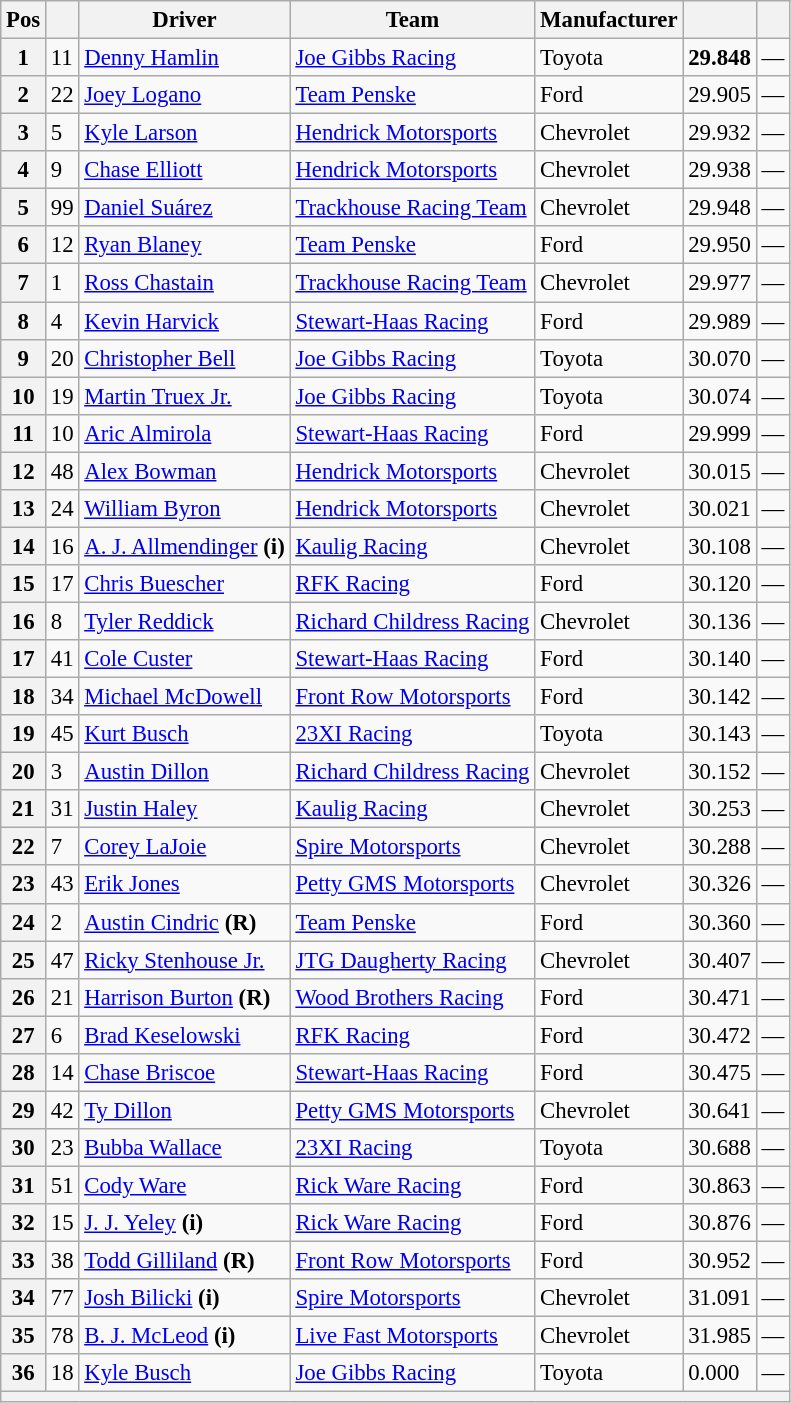<table class="wikitable" style="font-size:95%">
<tr>
<th>Pos</th>
<th></th>
<th>Driver</th>
<th>Team</th>
<th>Manufacturer</th>
<th></th>
<th></th>
</tr>
<tr>
<th>1</th>
<td>11</td>
<td><a href='#'>Denny Hamlin</a></td>
<td><a href='#'>Joe Gibbs Racing</a></td>
<td>Toyota</td>
<td><strong>29.848</strong></td>
<td>—</td>
</tr>
<tr>
<th>2</th>
<td>22</td>
<td><a href='#'>Joey Logano</a></td>
<td><a href='#'>Team Penske</a></td>
<td>Ford</td>
<td>29.905</td>
<td>—</td>
</tr>
<tr>
<th>3</th>
<td>5</td>
<td><a href='#'>Kyle Larson</a></td>
<td><a href='#'>Hendrick Motorsports</a></td>
<td>Chevrolet</td>
<td>29.932</td>
<td>—</td>
</tr>
<tr>
<th>4</th>
<td>9</td>
<td><a href='#'>Chase Elliott</a></td>
<td><a href='#'>Hendrick Motorsports</a></td>
<td>Chevrolet</td>
<td>29.938</td>
<td>—</td>
</tr>
<tr>
<th>5</th>
<td>99</td>
<td><a href='#'>Daniel Suárez</a></td>
<td><a href='#'>Trackhouse Racing Team</a></td>
<td>Chevrolet</td>
<td>29.948</td>
<td>—</td>
</tr>
<tr>
<th>6</th>
<td>12</td>
<td><a href='#'>Ryan Blaney</a></td>
<td><a href='#'>Team Penske</a></td>
<td>Ford</td>
<td>29.950</td>
<td>—</td>
</tr>
<tr>
<th>7</th>
<td>1</td>
<td><a href='#'>Ross Chastain</a></td>
<td><a href='#'>Trackhouse Racing Team</a></td>
<td>Chevrolet</td>
<td>29.977</td>
<td>—</td>
</tr>
<tr>
<th>8</th>
<td>4</td>
<td><a href='#'>Kevin Harvick</a></td>
<td><a href='#'>Stewart-Haas Racing</a></td>
<td>Ford</td>
<td>29.989</td>
<td>—</td>
</tr>
<tr>
<th>9</th>
<td>20</td>
<td><a href='#'>Christopher Bell</a></td>
<td><a href='#'>Joe Gibbs Racing</a></td>
<td>Toyota</td>
<td>30.070</td>
<td>—</td>
</tr>
<tr>
<th>10</th>
<td>19</td>
<td><a href='#'>Martin Truex Jr.</a></td>
<td><a href='#'>Joe Gibbs Racing</a></td>
<td>Toyota</td>
<td>30.074</td>
<td>—</td>
</tr>
<tr>
<th>11</th>
<td>10</td>
<td><a href='#'>Aric Almirola</a></td>
<td><a href='#'>Stewart-Haas Racing</a></td>
<td>Ford</td>
<td>29.999</td>
<td>—</td>
</tr>
<tr>
<th>12</th>
<td>48</td>
<td><a href='#'>Alex Bowman</a></td>
<td><a href='#'>Hendrick Motorsports</a></td>
<td>Chevrolet</td>
<td>30.015</td>
<td>—</td>
</tr>
<tr>
<th>13</th>
<td>24</td>
<td><a href='#'>William Byron</a></td>
<td><a href='#'>Hendrick Motorsports</a></td>
<td>Chevrolet</td>
<td>30.021</td>
<td>—</td>
</tr>
<tr>
<th>14</th>
<td>16</td>
<td><a href='#'>A. J. Allmendinger</a> <strong>(i)</strong></td>
<td><a href='#'>Kaulig Racing</a></td>
<td>Chevrolet</td>
<td>30.108</td>
<td>—</td>
</tr>
<tr>
<th>15</th>
<td>17</td>
<td><a href='#'>Chris Buescher</a></td>
<td><a href='#'>RFK Racing</a></td>
<td>Ford</td>
<td>30.120</td>
<td>—</td>
</tr>
<tr>
<th>16</th>
<td>8</td>
<td><a href='#'>Tyler Reddick</a></td>
<td><a href='#'>Richard Childress Racing</a></td>
<td>Chevrolet</td>
<td>30.136</td>
<td>—</td>
</tr>
<tr>
<th>17</th>
<td>41</td>
<td><a href='#'>Cole Custer</a></td>
<td><a href='#'>Stewart-Haas Racing</a></td>
<td>Ford</td>
<td>30.140</td>
<td>—</td>
</tr>
<tr>
<th>18</th>
<td>34</td>
<td><a href='#'>Michael McDowell</a></td>
<td><a href='#'>Front Row Motorsports</a></td>
<td>Ford</td>
<td>30.142</td>
<td>—</td>
</tr>
<tr>
<th>19</th>
<td>45</td>
<td><a href='#'>Kurt Busch</a></td>
<td><a href='#'>23XI Racing</a></td>
<td>Toyota</td>
<td>30.143</td>
<td>—</td>
</tr>
<tr>
<th>20</th>
<td>3</td>
<td><a href='#'>Austin Dillon</a></td>
<td><a href='#'>Richard Childress Racing</a></td>
<td>Chevrolet</td>
<td>30.152</td>
<td>—</td>
</tr>
<tr>
<th>21</th>
<td>31</td>
<td><a href='#'>Justin Haley</a></td>
<td><a href='#'>Kaulig Racing</a></td>
<td>Chevrolet</td>
<td>30.253</td>
<td>—</td>
</tr>
<tr>
<th>22</th>
<td>7</td>
<td><a href='#'>Corey LaJoie</a></td>
<td><a href='#'>Spire Motorsports</a></td>
<td>Chevrolet</td>
<td>30.288</td>
<td>—</td>
</tr>
<tr>
<th>23</th>
<td>43</td>
<td><a href='#'>Erik Jones</a></td>
<td><a href='#'>Petty GMS Motorsports</a></td>
<td>Chevrolet</td>
<td>30.326</td>
<td>—</td>
</tr>
<tr>
<th>24</th>
<td>2</td>
<td><a href='#'>Austin Cindric</a> <strong>(R)</strong></td>
<td><a href='#'>Team Penske</a></td>
<td>Ford</td>
<td>30.360</td>
<td>—</td>
</tr>
<tr>
<th>25</th>
<td>47</td>
<td><a href='#'>Ricky Stenhouse Jr.</a></td>
<td><a href='#'>JTG Daugherty Racing</a></td>
<td>Chevrolet</td>
<td>30.407</td>
<td>—</td>
</tr>
<tr>
<th>26</th>
<td>21</td>
<td><a href='#'>Harrison Burton</a> <strong>(R)</strong></td>
<td><a href='#'>Wood Brothers Racing</a></td>
<td>Ford</td>
<td>30.471</td>
<td>—</td>
</tr>
<tr>
<th>27</th>
<td>6</td>
<td><a href='#'>Brad Keselowski</a></td>
<td><a href='#'>RFK Racing</a></td>
<td>Ford</td>
<td>30.472</td>
<td>—</td>
</tr>
<tr>
<th>28</th>
<td>14</td>
<td><a href='#'>Chase Briscoe</a></td>
<td><a href='#'>Stewart-Haas Racing</a></td>
<td>Ford</td>
<td>30.475</td>
<td>—</td>
</tr>
<tr>
<th>29</th>
<td>42</td>
<td><a href='#'>Ty Dillon</a></td>
<td><a href='#'>Petty GMS Motorsports</a></td>
<td>Chevrolet</td>
<td>30.641</td>
<td>—</td>
</tr>
<tr>
<th>30</th>
<td>23</td>
<td><a href='#'>Bubba Wallace</a></td>
<td><a href='#'>23XI Racing</a></td>
<td>Toyota</td>
<td>30.688</td>
<td>—</td>
</tr>
<tr>
<th>31</th>
<td>51</td>
<td><a href='#'>Cody Ware</a></td>
<td><a href='#'>Rick Ware Racing</a></td>
<td>Ford</td>
<td>30.863</td>
<td>—</td>
</tr>
<tr>
<th>32</th>
<td>15</td>
<td><a href='#'>J. J. Yeley</a> <strong>(i)</strong></td>
<td><a href='#'>Rick Ware Racing</a></td>
<td>Ford</td>
<td>30.876</td>
<td>—</td>
</tr>
<tr>
<th>33</th>
<td>38</td>
<td><a href='#'>Todd Gilliland</a> <strong>(R)</strong></td>
<td><a href='#'>Front Row Motorsports</a></td>
<td>Ford</td>
<td>30.952</td>
<td>—</td>
</tr>
<tr>
<th>34</th>
<td>77</td>
<td><a href='#'>Josh Bilicki</a> <strong>(i)</strong></td>
<td><a href='#'>Spire Motorsports</a></td>
<td>Chevrolet</td>
<td>31.091</td>
<td>—</td>
</tr>
<tr>
<th>35</th>
<td>78</td>
<td><a href='#'>B. J. McLeod</a> <strong>(i)</strong></td>
<td><a href='#'>Live Fast Motorsports</a></td>
<td>Chevrolet</td>
<td>31.985</td>
<td>—</td>
</tr>
<tr>
<th>36</th>
<td>18</td>
<td><a href='#'>Kyle Busch</a></td>
<td><a href='#'>Joe Gibbs Racing</a></td>
<td>Toyota</td>
<td>0.000</td>
<td>—</td>
</tr>
<tr>
<th colspan="7"></th>
</tr>
</table>
